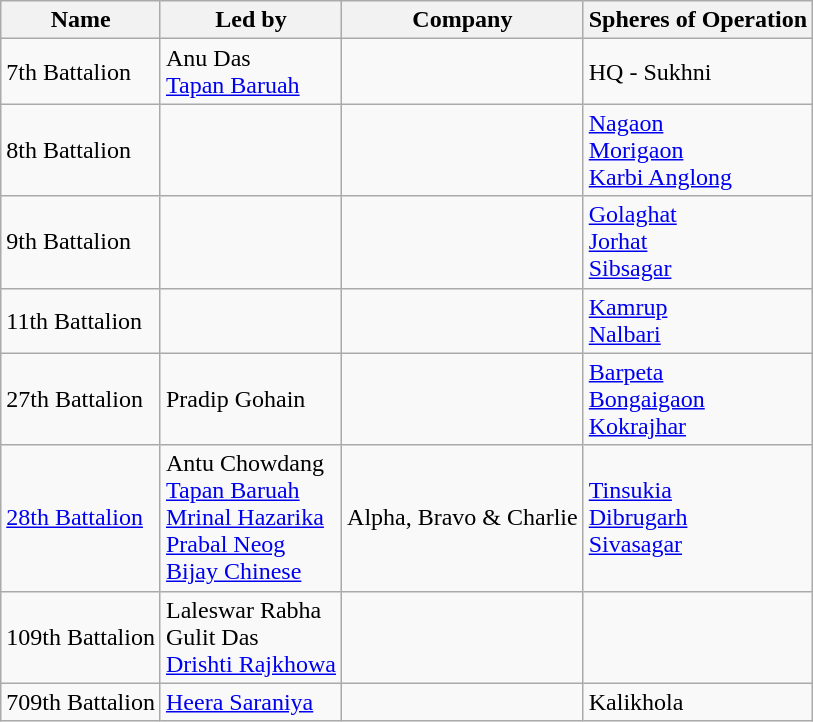<table class="wikitable">
<tr>
<th>Name</th>
<th>Led by</th>
<th>Company</th>
<th>Spheres of Operation</th>
</tr>
<tr>
<td>7th Battalion</td>
<td>Anu Das<br><a href='#'>Tapan Baruah</a></td>
<td></td>
<td>HQ - Sukhni</td>
</tr>
<tr>
<td>8th Battalion</td>
<td></td>
<td></td>
<td><a href='#'>Nagaon</a><br> <a href='#'>Morigaon</a><br> <a href='#'>Karbi Anglong</a></td>
</tr>
<tr>
<td>9th Battalion</td>
<td></td>
<td></td>
<td><a href='#'>Golaghat</a><br> <a href='#'>Jorhat</a><br> <a href='#'>Sibsagar</a></td>
</tr>
<tr>
<td>11th Battalion</td>
<td></td>
<td></td>
<td><a href='#'>Kamrup</a><br> <a href='#'>Nalbari</a></td>
</tr>
<tr>
<td>27th Battalion</td>
<td>Pradip Gohain</td>
<td></td>
<td><a href='#'>Barpeta</a><br> <a href='#'>Bongaigaon</a><br> <a href='#'>Kokrajhar</a></td>
</tr>
<tr>
<td><a href='#'>28th Battalion</a></td>
<td>Antu Chowdang<br><a href='#'>Tapan Baruah</a><br> <a href='#'>Mrinal Hazarika</a><br> <a href='#'>Prabal Neog</a><br><a href='#'>Bijay Chinese</a></td>
<td>Alpha, Bravo & Charlie</td>
<td><a href='#'>Tinsukia</a><br> <a href='#'>Dibrugarh</a><br><a href='#'>Sivasagar</a></td>
</tr>
<tr>
<td>109th Battalion</td>
<td>Laleswar Rabha<br>Gulit Das<br><a href='#'>Drishti Rajkhowa</a></td>
<td></td>
<td></td>
</tr>
<tr>
<td>709th Battalion</td>
<td><a href='#'>Heera Saraniya</a></td>
<td></td>
<td>Kalikhola</td>
</tr>
</table>
